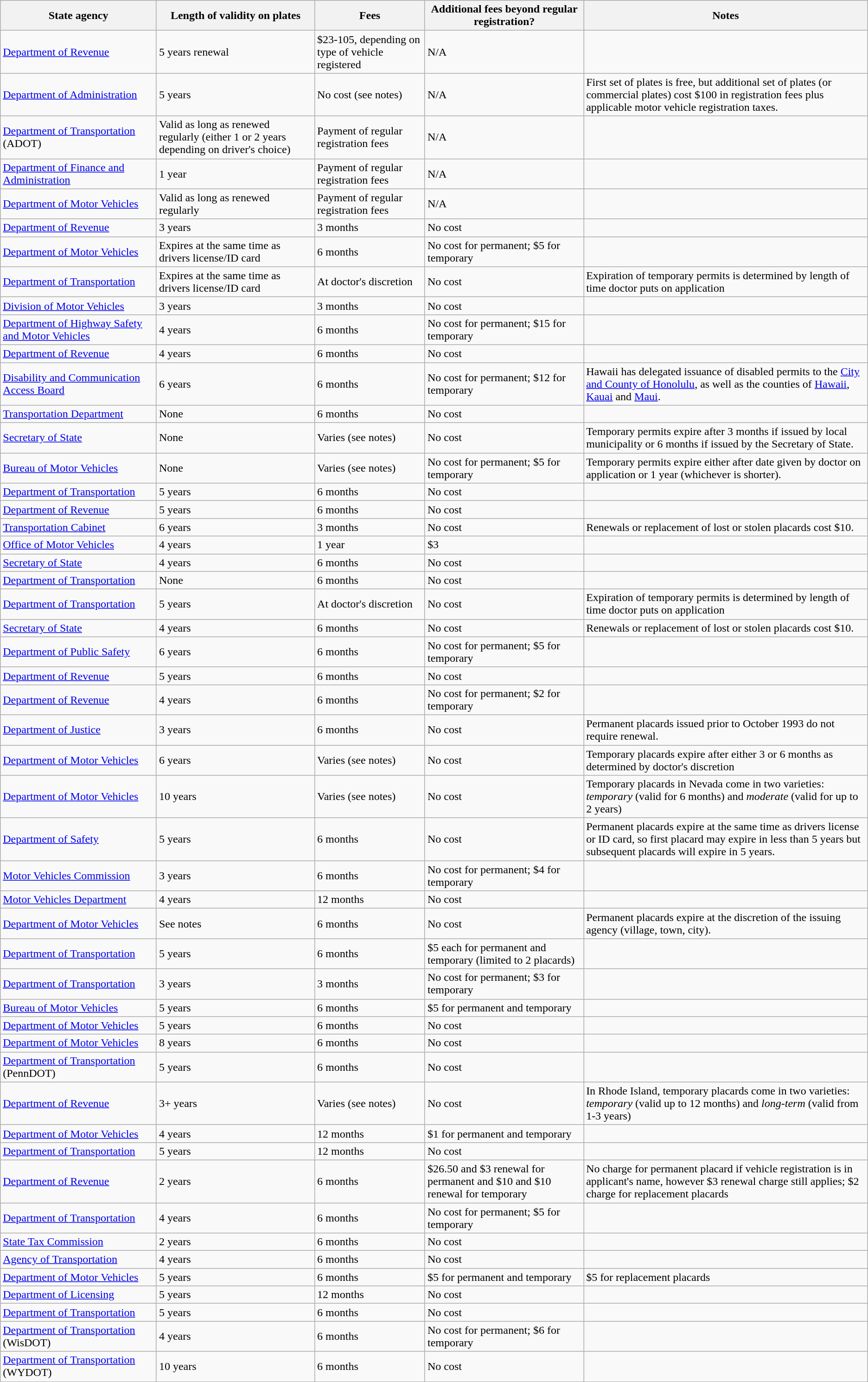<table class="sortable wikitable">
<tr>
<th width="18%">State agency</th>
<th>Length of validity on plates</th>
<th>Fees</th>
<th>Additional fees beyond regular registration?</th>
<th>Notes</th>
</tr>
<tr>
<td> <a href='#'>Department of Revenue</a></td>
<td>5 years renewal</td>
<td>$23-105, depending on type of vehicle registered</td>
<td>N/A</td>
<td></td>
</tr>
<tr>
<td> <a href='#'>Department of Administration</a></td>
<td>5 years</td>
<td>No cost (see notes)</td>
<td>N/A</td>
<td>First set of plates is free, but additional set of plates (or commercial plates) cost $100 in registration fees plus applicable motor vehicle registration taxes.</td>
</tr>
<tr>
<td> <a href='#'>Department of Transportation</a> (ADOT)</td>
<td>Valid as long as renewed regularly (either 1 or 2 years depending on driver's choice)</td>
<td>Payment of regular registration fees</td>
<td>N/A</td>
<td></td>
</tr>
<tr>
<td> <a href='#'>Department of Finance and Administration</a></td>
<td>1 year</td>
<td>Payment of regular registration fees</td>
<td>N/A</td>
<td></td>
</tr>
<tr>
<td> <a href='#'>Department of Motor Vehicles</a></td>
<td>Valid as long as renewed regularly</td>
<td>Payment of regular registration fees</td>
<td>N/A</td>
<td></td>
</tr>
<tr>
<td> <a href='#'>Department of Revenue</a></td>
<td>3 years</td>
<td>3 months</td>
<td>No cost</td>
<td></td>
</tr>
<tr>
<td> <a href='#'>Department of Motor Vehicles</a></td>
<td>Expires at the same time as drivers license/ID card</td>
<td>6 months</td>
<td>No cost for permanent; $5 for temporary</td>
<td></td>
</tr>
<tr>
<td> <a href='#'>Department of Transportation</a></td>
<td>Expires at the same time as drivers license/ID card</td>
<td>At doctor's discretion</td>
<td>No cost</td>
<td>Expiration of temporary permits is determined by length of time doctor puts on application</td>
</tr>
<tr>
<td> <a href='#'>Division of Motor Vehicles</a></td>
<td>3 years</td>
<td>3 months</td>
<td>No cost</td>
<td></td>
</tr>
<tr>
<td> <a href='#'>Department of Highway Safety and Motor Vehicles</a></td>
<td>4 years</td>
<td>6 months</td>
<td>No cost for permanent; $15 for temporary</td>
<td></td>
</tr>
<tr>
<td> <a href='#'>Department of Revenue</a></td>
<td>4 years</td>
<td>6 months</td>
<td>No cost</td>
<td></td>
</tr>
<tr>
<td> <a href='#'>Disability and Communication Access Board</a></td>
<td>6 years</td>
<td>6 months</td>
<td>No cost for permanent; $12 for temporary</td>
<td>Hawaii has delegated issuance of disabled permits to the <a href='#'>City and County of Honolulu</a>, as well as the counties of <a href='#'>Hawaii</a>, <a href='#'>Kauai</a> and <a href='#'>Maui</a>.</td>
</tr>
<tr>
<td> <a href='#'>Transportation Department</a></td>
<td>None</td>
<td>6 months</td>
<td>No cost</td>
<td></td>
</tr>
<tr>
<td> <a href='#'>Secretary of State</a></td>
<td>None</td>
<td>Varies (see notes)</td>
<td>No cost</td>
<td>Temporary permits expire after 3 months if issued by local municipality or 6 months if issued by the Secretary of State.</td>
</tr>
<tr>
<td> <a href='#'>Bureau of Motor Vehicles</a></td>
<td>None</td>
<td>Varies (see notes)</td>
<td>No cost for permanent; $5 for temporary</td>
<td>Temporary permits expire either after date given by doctor on application or 1 year (whichever is shorter).</td>
</tr>
<tr>
<td> <a href='#'>Department of Transportation</a></td>
<td>5 years</td>
<td>6 months</td>
<td>No cost</td>
<td></td>
</tr>
<tr>
<td> <a href='#'>Department of Revenue</a></td>
<td>5 years</td>
<td>6 months</td>
<td>No cost</td>
<td></td>
</tr>
<tr>
<td> <a href='#'>Transportation Cabinet</a></td>
<td>6 years</td>
<td>3 months</td>
<td>No cost</td>
<td>Renewals or replacement of lost or stolen placards cost $10.</td>
</tr>
<tr>
<td> <a href='#'>Office of Motor Vehicles</a></td>
<td>4 years</td>
<td>1 year</td>
<td>$3</td>
<td></td>
</tr>
<tr>
<td> <a href='#'>Secretary of State</a></td>
<td>4 years</td>
<td>6 months</td>
<td>No cost</td>
<td></td>
</tr>
<tr>
<td> <a href='#'>Department of Transportation</a></td>
<td>None</td>
<td>6 months</td>
<td>No cost</td>
<td></td>
</tr>
<tr>
<td> <a href='#'>Department of Transportation</a></td>
<td>5 years</td>
<td>At doctor's discretion</td>
<td>No cost</td>
<td>Expiration of temporary permits is determined by length of time doctor puts on application</td>
</tr>
<tr>
<td> <a href='#'>Secretary of State</a></td>
<td>4 years</td>
<td>6 months</td>
<td>No cost</td>
<td>Renewals or replacement of lost or stolen placards cost $10.</td>
</tr>
<tr>
<td> <a href='#'>Department of Public Safety</a></td>
<td>6 years</td>
<td>6 months</td>
<td>No cost for permanent; $5 for temporary</td>
<td></td>
</tr>
<tr>
<td> <a href='#'>Department of Revenue</a></td>
<td>5 years</td>
<td>6 months</td>
<td>No cost</td>
<td></td>
</tr>
<tr>
<td> <a href='#'>Department of Revenue</a></td>
<td>4 years</td>
<td>6 months</td>
<td>No cost for permanent; $2 for temporary</td>
<td></td>
</tr>
<tr>
<td> <a href='#'>Department of Justice</a></td>
<td>3 years</td>
<td>6 months</td>
<td>No cost</td>
<td>Permanent placards issued prior to October 1993 do not require renewal.</td>
</tr>
<tr>
<td> <a href='#'>Department of Motor Vehicles</a></td>
<td>6 years</td>
<td>Varies (see notes)</td>
<td>No cost</td>
<td>Temporary placards expire after either 3 or 6 months as determined by doctor's discretion</td>
</tr>
<tr>
<td> <a href='#'>Department of Motor Vehicles</a></td>
<td>10 years</td>
<td>Varies (see notes)</td>
<td>No cost</td>
<td>Temporary placards in Nevada come in two varieties: <em>temporary</em> (valid for 6 months) and <em>moderate</em> (valid for up to 2 years)</td>
</tr>
<tr>
<td> <a href='#'>Department of Safety</a></td>
<td>5 years</td>
<td>6 months</td>
<td>No cost</td>
<td>Permanent placards expire at the same time as drivers license or ID card, so first placard may expire in less than 5 years but subsequent placards will expire in 5 years.</td>
</tr>
<tr>
<td> <a href='#'>Motor Vehicles Commission</a></td>
<td>3 years</td>
<td>6 months</td>
<td>No cost for permanent; $4 for temporary</td>
<td></td>
</tr>
<tr>
<td> <a href='#'>Motor Vehicles Department</a></td>
<td>4 years</td>
<td>12 months</td>
<td>No cost</td>
<td></td>
</tr>
<tr>
<td> <a href='#'>Department of Motor Vehicles</a></td>
<td>See notes</td>
<td>6 months</td>
<td>No cost</td>
<td>Permanent placards expire at the discretion of the issuing agency (village, town, city).</td>
</tr>
<tr>
<td> <a href='#'>Department of Transportation</a></td>
<td>5 years</td>
<td>6 months</td>
<td>$5 each for permanent and temporary (limited to 2 placards)</td>
<td></td>
</tr>
<tr>
<td> <a href='#'>Department of Transportation</a></td>
<td>3 years</td>
<td>3 months</td>
<td>No cost for permanent; $3 for temporary</td>
<td></td>
</tr>
<tr>
<td> <a href='#'>Bureau of Motor Vehicles</a></td>
<td>5 years</td>
<td>6 months</td>
<td>$5 for permanent and temporary</td>
<td></td>
</tr>
<tr>
<td> <a href='#'>Department of Motor Vehicles</a></td>
<td>5 years</td>
<td>6 months</td>
<td>No cost</td>
<td></td>
</tr>
<tr>
<td> <a href='#'>Department of Motor Vehicles</a></td>
<td>8 years</td>
<td>6 months</td>
<td>No cost</td>
<td></td>
</tr>
<tr>
<td> <a href='#'>Department of Transportation</a> (PennDOT)</td>
<td>5 years</td>
<td>6 months</td>
<td>No cost</td>
<td></td>
</tr>
<tr>
<td> <a href='#'>Department of Revenue</a></td>
<td>3+ years</td>
<td>Varies (see notes)</td>
<td>No cost</td>
<td>In Rhode Island, temporary placards come in two varieties: <em>temporary</em> (valid up to 12 months) and <em>long-term</em> (valid from 1-3 years)</td>
</tr>
<tr>
<td> <a href='#'>Department of Motor Vehicles</a></td>
<td>4 years</td>
<td>12 months</td>
<td>$1 for permanent and temporary</td>
<td></td>
</tr>
<tr>
<td> <a href='#'>Department of Transportation</a></td>
<td>5 years</td>
<td>12 months</td>
<td>No cost</td>
<td></td>
</tr>
<tr>
<td> <a href='#'>Department of Revenue</a></td>
<td>2 years</td>
<td>6 months</td>
<td>$26.50 and $3 renewal for permanent and $10 and $10 renewal for temporary</td>
<td>No charge for permanent placard if vehicle registration is in applicant's name, however $3 renewal charge still applies; $2 charge for replacement placards</td>
</tr>
<tr>
<td> <a href='#'>Department of Transportation</a></td>
<td>4 years</td>
<td>6 months</td>
<td>No cost for permanent; $5 for temporary</td>
<td></td>
</tr>
<tr>
<td> <a href='#'>State Tax Commission</a></td>
<td>2 years</td>
<td>6 months</td>
<td>No cost</td>
<td></td>
</tr>
<tr>
<td> <a href='#'>Agency of Transportation</a></td>
<td>4 years</td>
<td>6 months</td>
<td>No cost</td>
<td></td>
</tr>
<tr>
<td> <a href='#'>Department of Motor Vehicles</a></td>
<td>5 years</td>
<td>6 months</td>
<td>$5 for permanent and temporary</td>
<td>$5 for replacement placards</td>
</tr>
<tr>
<td> <a href='#'>Department of Licensing</a></td>
<td>5 years</td>
<td>12 months</td>
<td>No cost</td>
<td></td>
</tr>
<tr>
<td> <a href='#'>Department of Transportation</a></td>
<td>5 years</td>
<td>6 months</td>
<td>No cost</td>
<td></td>
</tr>
<tr>
<td> <a href='#'>Department of Transportation</a> (WisDOT)</td>
<td>4 years</td>
<td>6 months</td>
<td>No cost for permanent; $6 for temporary</td>
<td></td>
</tr>
<tr>
<td> <a href='#'>Department of Transportation</a> (WYDOT)</td>
<td>10 years</td>
<td>6 months</td>
<td>No cost</td>
<td></td>
</tr>
<tr>
</tr>
</table>
